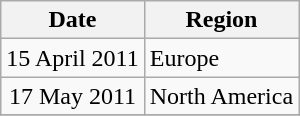<table class="wikitable">
<tr>
<th>Date</th>
<th>Region</th>
</tr>
<tr>
<td align="center" rowspan="1">15 April 2011</td>
<td>Europe</td>
</tr>
<tr>
<td align="center" rowspan="1">17 May 2011</td>
<td>North America</td>
</tr>
<tr>
</tr>
</table>
